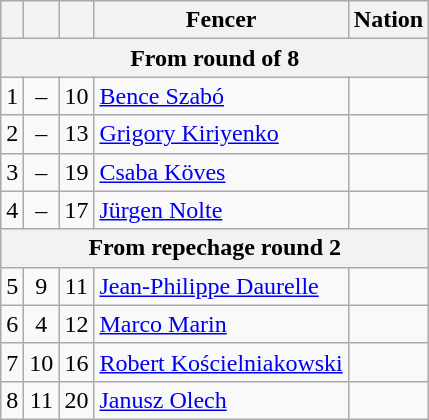<table class="wikitable sortable" style="text-align:center" style=text-align:center>
<tr>
<th></th>
<th></th>
<th></th>
<th>Fencer</th>
<th>Nation</th>
</tr>
<tr>
<th colspan=5>From round of 8</th>
</tr>
<tr>
<td>1</td>
<td>–</td>
<td>10</td>
<td align=left><a href='#'>Bence Szabó</a></td>
<td align=left></td>
</tr>
<tr>
<td>2</td>
<td>–</td>
<td>13</td>
<td align=left><a href='#'>Grigory Kiriyenko</a></td>
<td align=left></td>
</tr>
<tr>
<td>3</td>
<td>–</td>
<td>19</td>
<td align=left><a href='#'>Csaba Köves</a></td>
<td align=left></td>
</tr>
<tr>
<td>4</td>
<td>–</td>
<td>17</td>
<td align=left><a href='#'>Jürgen Nolte</a></td>
<td align=left></td>
</tr>
<tr>
<th colspan=5>From repechage round 2</th>
</tr>
<tr>
<td>5</td>
<td>9</td>
<td>11</td>
<td align=left><a href='#'>Jean-Philippe Daurelle</a></td>
<td align=left></td>
</tr>
<tr>
<td>6</td>
<td>4</td>
<td>12</td>
<td align=left><a href='#'>Marco Marin</a></td>
<td align=left></td>
</tr>
<tr>
<td>7</td>
<td>10</td>
<td>16</td>
<td align=left><a href='#'>Robert Kościelniakowski</a></td>
<td align=left></td>
</tr>
<tr>
<td>8</td>
<td>11</td>
<td>20</td>
<td align=left><a href='#'>Janusz Olech</a></td>
<td align=left></td>
</tr>
</table>
